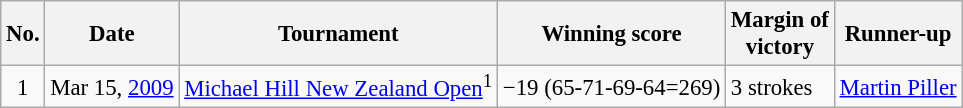<table class="wikitable" style="font-size:95%;">
<tr>
<th>No.</th>
<th>Date</th>
<th>Tournament</th>
<th>Winning score</th>
<th>Margin of<br>victory</th>
<th>Runner-up</th>
</tr>
<tr>
<td align=center>1</td>
<td>Mar 15, <a href='#'>2009</a></td>
<td><a href='#'>Michael Hill New Zealand Open</a><sup>1</sup></td>
<td>−19 (65-71-69-64=269)</td>
<td>3 strokes</td>
<td> <a href='#'>Martin Piller</a></td>
</tr>
</table>
